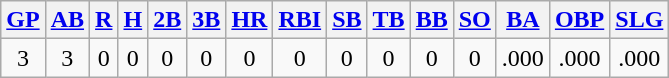<table class="wikitable">
<tr>
<th><a href='#'>GP</a></th>
<th><a href='#'>AB</a></th>
<th><a href='#'>R</a></th>
<th><a href='#'>H</a></th>
<th><a href='#'>2B</a></th>
<th><a href='#'>3B</a></th>
<th><a href='#'>HR</a></th>
<th><a href='#'>RBI</a></th>
<th><a href='#'>SB</a></th>
<th><a href='#'>TB</a></th>
<th><a href='#'>BB</a></th>
<th><a href='#'>SO</a></th>
<th><a href='#'>BA</a></th>
<th><a href='#'>OBP</a></th>
<th><a href='#'>SLG</a></th>
</tr>
<tr align=center>
<td>3</td>
<td>3</td>
<td>0</td>
<td>0</td>
<td>0</td>
<td>0</td>
<td>0</td>
<td>0</td>
<td>0</td>
<td>0</td>
<td>0</td>
<td>0</td>
<td>.000</td>
<td>.000</td>
<td>.000</td>
</tr>
</table>
